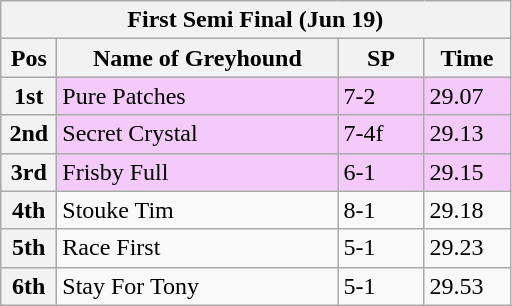<table class="wikitable">
<tr>
<th colspan="6">First Semi Final (Jun 19)</th>
</tr>
<tr>
<th width=30>Pos</th>
<th width=180>Name of Greyhound</th>
<th width=50>SP</th>
<th width=50>Time</th>
</tr>
<tr style="background: #f4caf9;">
<th>1st</th>
<td>Pure Patches</td>
<td>7-2</td>
<td>29.07</td>
</tr>
<tr style="background: #f4caf9;">
<th>2nd</th>
<td>Secret Crystal</td>
<td>7-4f</td>
<td>29.13</td>
</tr>
<tr style="background: #f4caf9;">
<th>3rd</th>
<td>Frisby Full</td>
<td>6-1</td>
<td>29.15</td>
</tr>
<tr>
<th>4th</th>
<td>Stouke Tim</td>
<td>8-1</td>
<td>29.18</td>
</tr>
<tr>
<th>5th</th>
<td>Race First</td>
<td>5-1</td>
<td>29.23</td>
</tr>
<tr>
<th>6th</th>
<td>Stay For Tony</td>
<td>5-1</td>
<td>29.53</td>
</tr>
</table>
